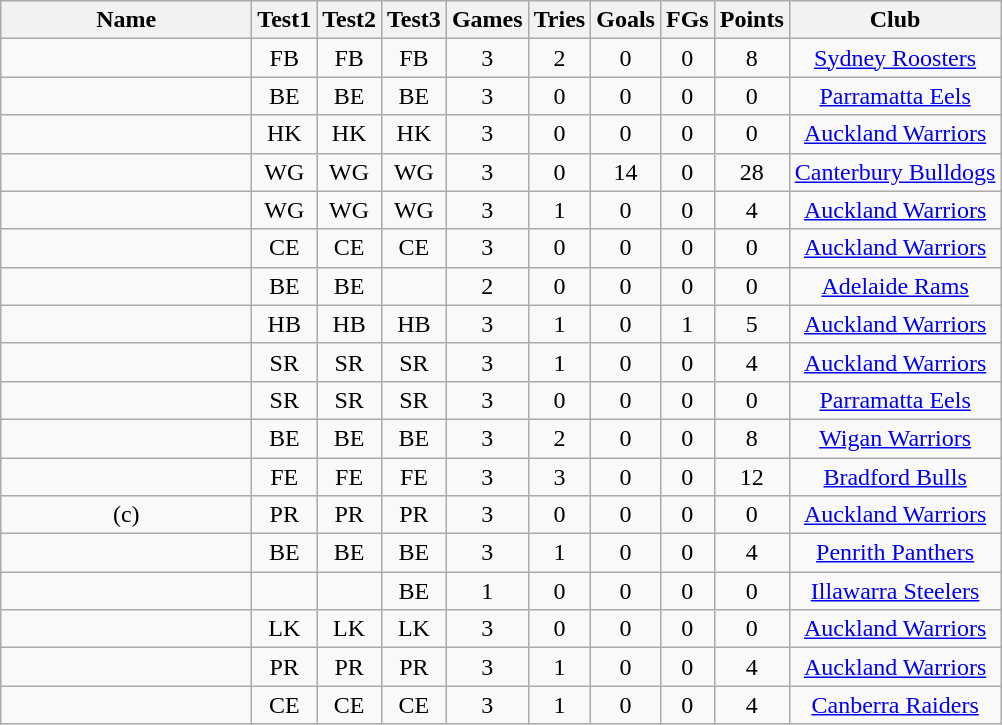<table class="wikitable sortable" style="text-align: center;">
<tr>
<th style="width:10em">Name</th>
<th>Test1</th>
<th>Test2</th>
<th>Test3</th>
<th>Games</th>
<th>Tries</th>
<th>Goals</th>
<th>FGs</th>
<th>Points</th>
<th>Club</th>
</tr>
<tr>
<td></td>
<td>FB</td>
<td>FB</td>
<td>FB</td>
<td>3</td>
<td>2</td>
<td>0</td>
<td>0</td>
<td>8</td>
<td><a href='#'>Sydney Roosters</a></td>
</tr>
<tr>
<td></td>
<td>BE</td>
<td>BE</td>
<td>BE</td>
<td>3</td>
<td>0</td>
<td>0</td>
<td>0</td>
<td>0</td>
<td><a href='#'>Parramatta Eels</a></td>
</tr>
<tr>
<td></td>
<td>HK</td>
<td>HK</td>
<td>HK</td>
<td>3</td>
<td>0</td>
<td>0</td>
<td>0</td>
<td>0</td>
<td><a href='#'>Auckland Warriors</a></td>
</tr>
<tr>
<td></td>
<td>WG</td>
<td>WG</td>
<td>WG</td>
<td>3</td>
<td>0</td>
<td>14</td>
<td>0</td>
<td>28</td>
<td><a href='#'>Canterbury Bulldogs</a></td>
</tr>
<tr>
<td></td>
<td>WG</td>
<td>WG</td>
<td>WG</td>
<td>3</td>
<td>1</td>
<td>0</td>
<td>0</td>
<td>4</td>
<td><a href='#'>Auckland Warriors</a></td>
</tr>
<tr>
<td></td>
<td>CE</td>
<td>CE</td>
<td>CE</td>
<td>3</td>
<td>0</td>
<td>0</td>
<td>0</td>
<td>0</td>
<td><a href='#'>Auckland Warriors</a></td>
</tr>
<tr>
<td></td>
<td>BE</td>
<td>BE</td>
<td></td>
<td>2</td>
<td>0</td>
<td>0</td>
<td>0</td>
<td>0</td>
<td><a href='#'>Adelaide Rams</a></td>
</tr>
<tr>
<td></td>
<td>HB</td>
<td>HB</td>
<td>HB</td>
<td>3</td>
<td>1</td>
<td>0</td>
<td>1</td>
<td>5</td>
<td><a href='#'>Auckland Warriors</a></td>
</tr>
<tr>
<td></td>
<td>SR</td>
<td>SR</td>
<td>SR</td>
<td>3</td>
<td>1</td>
<td>0</td>
<td>0</td>
<td>4</td>
<td><a href='#'>Auckland Warriors</a></td>
</tr>
<tr>
<td></td>
<td>SR</td>
<td>SR</td>
<td>SR</td>
<td>3</td>
<td>0</td>
<td>0</td>
<td>0</td>
<td>0</td>
<td><a href='#'>Parramatta Eels</a></td>
</tr>
<tr>
<td></td>
<td>BE</td>
<td>BE</td>
<td>BE</td>
<td>3</td>
<td>2</td>
<td>0</td>
<td>0</td>
<td>8</td>
<td><a href='#'>Wigan Warriors</a></td>
</tr>
<tr>
<td></td>
<td>FE</td>
<td>FE</td>
<td>FE</td>
<td>3</td>
<td>3</td>
<td>0</td>
<td>0</td>
<td>12</td>
<td><a href='#'>Bradford Bulls</a></td>
</tr>
<tr>
<td> (c)</td>
<td>PR</td>
<td>PR</td>
<td>PR</td>
<td>3</td>
<td>0</td>
<td>0</td>
<td>0</td>
<td>0</td>
<td><a href='#'>Auckland Warriors</a></td>
</tr>
<tr>
<td></td>
<td>BE</td>
<td>BE</td>
<td>BE</td>
<td>3</td>
<td>1</td>
<td>0</td>
<td>0</td>
<td>4</td>
<td><a href='#'>Penrith Panthers</a></td>
</tr>
<tr>
<td></td>
<td></td>
<td></td>
<td>BE</td>
<td>1</td>
<td>0</td>
<td>0</td>
<td>0</td>
<td>0</td>
<td><a href='#'>Illawarra Steelers</a></td>
</tr>
<tr>
<td></td>
<td>LK</td>
<td>LK</td>
<td>LK</td>
<td>3</td>
<td>0</td>
<td>0</td>
<td>0</td>
<td>0</td>
<td><a href='#'>Auckland Warriors</a></td>
</tr>
<tr>
<td></td>
<td>PR</td>
<td>PR</td>
<td>PR</td>
<td>3</td>
<td>1</td>
<td>0</td>
<td>0</td>
<td>4</td>
<td><a href='#'>Auckland Warriors</a></td>
</tr>
<tr>
<td></td>
<td>CE</td>
<td>CE</td>
<td>CE</td>
<td>3</td>
<td>1</td>
<td>0</td>
<td>0</td>
<td>4</td>
<td><a href='#'>Canberra Raiders</a></td>
</tr>
</table>
